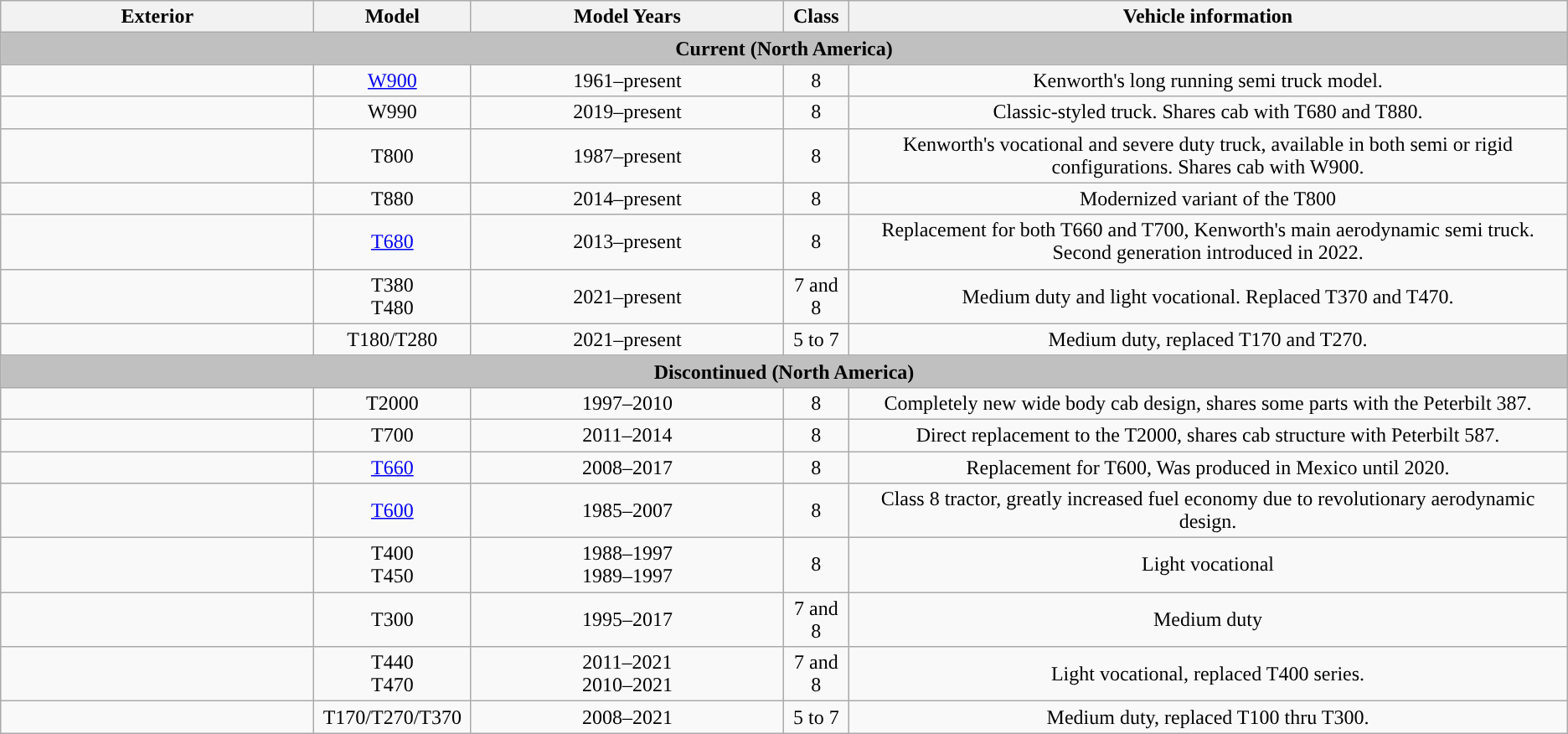<table class="wikitable center" style="text-align: center">
<tr>
<th style="width: 20%">Exterior</th>
<th style="width: 10%">Model</th>
<th style="width: 20%">Model Years</th>
<th>Class</th>
<th>Vehicle information</th>
</tr>
<tr bgcolor="#C0C0C0">
<td colspan="5"><strong>Current (North America)</strong></td>
</tr>
<tr>
<td></td>
<td><a href='#'>W900</a></td>
<td>1961–present</td>
<td>8</td>
<td>Kenworth's long running semi truck model.</td>
</tr>
<tr>
<td></td>
<td>W990</td>
<td>2019–present</td>
<td>8</td>
<td>Classic-styled truck. Shares cab with T680 and T880.</td>
</tr>
<tr>
<td></td>
<td>T800</td>
<td>1987–present</td>
<td>8</td>
<td>Kenworth's vocational and severe duty truck, available in both semi or rigid configurations. Shares cab with W900.</td>
</tr>
<tr>
<td></td>
<td>T880</td>
<td>2014–present</td>
<td>8</td>
<td>Modernized variant of the T800</td>
</tr>
<tr>
<td></td>
<td><a href='#'>T680</a></td>
<td>2013–present</td>
<td>8</td>
<td>Replacement for both T660 and T700, Kenworth's main aerodynamic semi truck. Second generation introduced in 2022.</td>
</tr>
<tr>
<td></td>
<td>T380<br>T480</td>
<td>2021–present</td>
<td>7 and 8</td>
<td>Medium duty and light vocational. Replaced T370 and T470.</td>
</tr>
<tr>
<td></td>
<td>T180/T280</td>
<td>2021–present</td>
<td>5 to 7</td>
<td>Medium duty, replaced T170 and T270.</td>
</tr>
<tr bgcolor="#C0C0C0">
<td colspan="5"><strong>Discontinued (North America)</strong></td>
</tr>
<tr>
<td></td>
<td>T2000</td>
<td>1997–2010</td>
<td>8</td>
<td>Completely new wide body cab design, shares some parts with the Peterbilt 387.</td>
</tr>
<tr>
<td></td>
<td>T700</td>
<td>2011–2014</td>
<td>8</td>
<td>Direct replacement to the T2000, shares cab structure with Peterbilt 587.</td>
</tr>
<tr>
<td></td>
<td><a href='#'>T660</a></td>
<td>2008–2017</td>
<td>8</td>
<td>Replacement for T600, Was produced in Mexico until 2020.</td>
</tr>
<tr>
<td></td>
<td><a href='#'>T600</a></td>
<td>1985–2007</td>
<td>8</td>
<td>Class 8 tractor, greatly increased fuel economy due to revolutionary aerodynamic design.</td>
</tr>
<tr>
<td></td>
<td>T400<br>T450</td>
<td>1988–1997<br>1989–1997</td>
<td>8</td>
<td>Light vocational</td>
</tr>
<tr>
<td></td>
<td>T300</td>
<td>1995–2017</td>
<td>7 and 8</td>
<td>Medium duty</td>
</tr>
<tr>
<td></td>
<td>T440<br>T470</td>
<td>2011–2021<br>2010–2021</td>
<td>7 and 8</td>
<td>Light vocational, replaced T400 series.</td>
</tr>
<tr>
<td></td>
<td>T170/T270/T370</td>
<td>2008–2021</td>
<td>5 to 7</td>
<td>Medium duty, replaced T100 thru T300.</td>
</tr>
</table>
